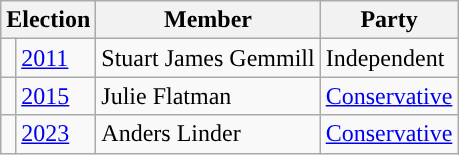<table class="wikitable">
<tr>
<th colspan="2">Election</th>
<th>Member</th>
<th>Party</th>
</tr>
<tr>
<td style="background-color: "></td>
<td><a href='#'>2011</a></td>
<td>Stuart James Gemmill</td>
<td>Independent</td>
</tr>
<tr>
<td style="background-color: "></td>
<td><a href='#'>2015</a></td>
<td>Julie Flatman</td>
<td><a href='#'>Conservative</a></td>
</tr>
<tr>
<td></td>
<td><a href='#'>2023</a></td>
<td>Anders Linder</td>
<td><a href='#'>Conservative</a></td>
</tr>
</table>
